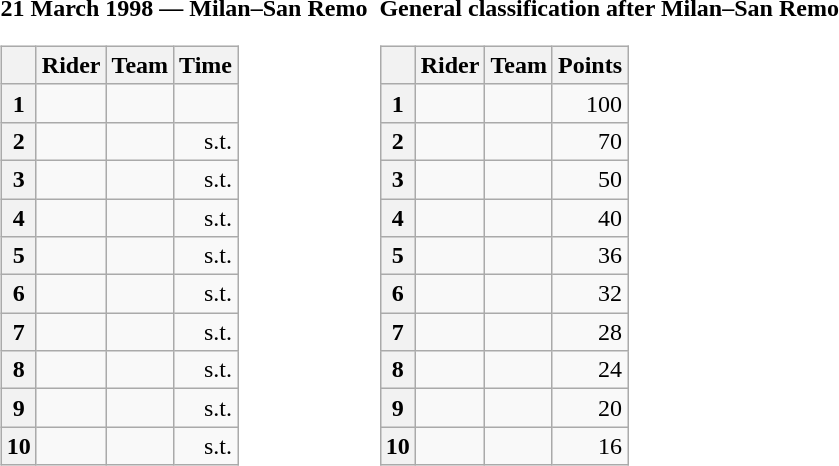<table>
<tr>
<td><strong>21 March 1998 — Milan–San Remo </strong><br><table class="wikitable">
<tr>
<th></th>
<th>Rider</th>
<th>Team</th>
<th>Time</th>
</tr>
<tr>
<th>1</th>
<td></td>
<td></td>
<td align="right"></td>
</tr>
<tr>
<th>2</th>
<td></td>
<td></td>
<td align="right">s.t.</td>
</tr>
<tr>
<th>3</th>
<td></td>
<td></td>
<td align="right">s.t.</td>
</tr>
<tr>
<th>4</th>
<td></td>
<td></td>
<td align="right">s.t.</td>
</tr>
<tr>
<th>5</th>
<td></td>
<td></td>
<td align="right">s.t.</td>
</tr>
<tr>
<th>6</th>
<td></td>
<td></td>
<td align="right">s.t.</td>
</tr>
<tr>
<th>7</th>
<td></td>
<td></td>
<td align="right">s.t.</td>
</tr>
<tr>
<th>8</th>
<td></td>
<td></td>
<td align="right">s.t.</td>
</tr>
<tr>
<th>9</th>
<td></td>
<td></td>
<td align="right">s.t.</td>
</tr>
<tr>
<th>10</th>
<td></td>
<td></td>
<td align="right">s.t.</td>
</tr>
</table>
</td>
<td></td>
<td><strong>General classification after Milan–San Remo</strong><br><table class="wikitable">
<tr>
<th></th>
<th>Rider</th>
<th>Team</th>
<th>Points</th>
</tr>
<tr>
<th>1</th>
<td> </td>
<td></td>
<td align="right">100</td>
</tr>
<tr>
<th>2</th>
<td></td>
<td></td>
<td align="right">70</td>
</tr>
<tr>
<th>3</th>
<td></td>
<td></td>
<td align="right">50</td>
</tr>
<tr>
<th>4</th>
<td></td>
<td></td>
<td align="right">40</td>
</tr>
<tr>
<th>5</th>
<td></td>
<td></td>
<td align="right">36</td>
</tr>
<tr>
<th>6</th>
<td></td>
<td></td>
<td align="right">32</td>
</tr>
<tr>
<th>7</th>
<td></td>
<td></td>
<td align="right">28</td>
</tr>
<tr>
<th>8</th>
<td></td>
<td></td>
<td align="right">24</td>
</tr>
<tr>
<th>9</th>
<td></td>
<td></td>
<td align="right">20</td>
</tr>
<tr>
<th>10</th>
<td></td>
<td></td>
<td align="right">16</td>
</tr>
</table>
</td>
</tr>
</table>
